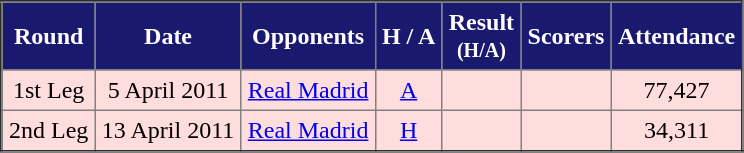<table border="2" cellpadding="4" style="border-collapse:collapse; text-align:center;">
<tr style="background:#191970; color:white;">
<th><strong>Round</strong></th>
<th><strong>Date</strong></th>
<th><strong>Opponents</strong></th>
<th><strong>H / A</strong></th>
<th><strong>Result <br> <small>(H/A)</small></strong></th>
<th><strong>Scorers</strong></th>
<th><strong>Attendance</strong></th>
</tr>
<tr bgcolor="#ffdddd">
<td>1st Leg</td>
<td>5 April 2011</td>
<td><a href='#'>Real Madrid</a></td>
<td><a href='#'>A</a></td>
<td></td>
<td></td>
<td>77,427</td>
</tr>
<tr bgcolor="#ffdddd">
<td>2nd Leg</td>
<td>13 April 2011</td>
<td><a href='#'>Real Madrid</a></td>
<td><a href='#'>H</a></td>
<td></td>
<td></td>
<td>34,311</td>
</tr>
</table>
